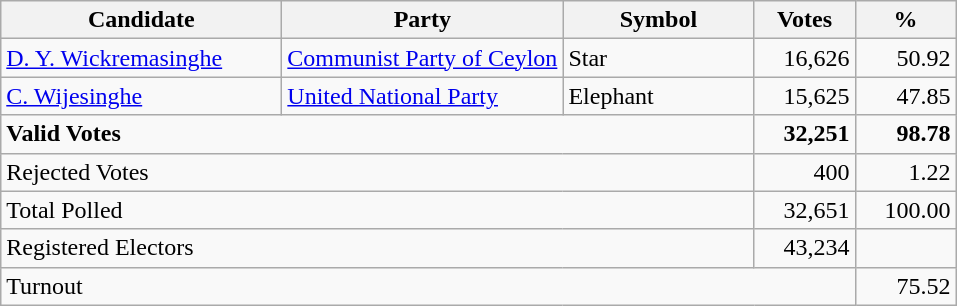<table class="wikitable" border="1" style="text-align:right;">
<tr>
<th align=left width="180">Candidate</th>
<th align=left width="180">Party</th>
<th align=left width="120">Symbol</th>
<th align=left width="60">Votes</th>
<th align=left width="60">%</th>
</tr>
<tr>
<td align=left><a href='#'>D. Y. Wickremasinghe</a></td>
<td align=left><a href='#'>Communist Party of Ceylon</a></td>
<td align=left>Star</td>
<td align=right>16,626</td>
<td align=right>50.92</td>
</tr>
<tr>
<td align=left><a href='#'>C. Wijesinghe</a></td>
<td align=left><a href='#'>United National Party</a></td>
<td align=left>Elephant</td>
<td align=right>15,625</td>
<td align=right>47.85</td>
</tr>
<tr>
<td align=left colspan=3><strong>Valid Votes</strong></td>
<td align=right><strong>32,251</strong></td>
<td align=right><strong>98.78</strong></td>
</tr>
<tr>
<td align=left colspan=3>Rejected Votes</td>
<td align=right>400</td>
<td align=right>1.22</td>
</tr>
<tr>
<td align=left colspan=3>Total Polled</td>
<td align=right>32,651</td>
<td align=right>100.00</td>
</tr>
<tr>
<td align=left colspan=3>Registered Electors</td>
<td align=right>43,234</td>
<td></td>
</tr>
<tr>
<td align=left colspan=4>Turnout</td>
<td align=right>75.52</td>
</tr>
</table>
